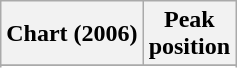<table class="wikitable sortable">
<tr>
<th align="left">Chart (2006)</th>
<th align="center">Peak<br>position</th>
</tr>
<tr>
</tr>
<tr>
</tr>
<tr>
</tr>
</table>
